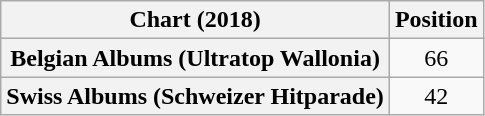<table class="wikitable sortable plainrowheaders" style="text-align:center">
<tr>
<th scope="col">Chart (2018)</th>
<th scope="col">Position</th>
</tr>
<tr>
<th scope="row">Belgian Albums (Ultratop Wallonia)</th>
<td>66</td>
</tr>
<tr>
<th scope="row">Swiss Albums (Schweizer Hitparade)</th>
<td>42</td>
</tr>
</table>
